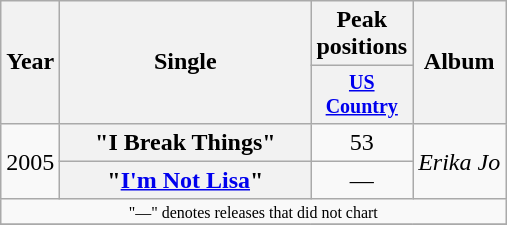<table class="wikitable plainrowheaders" style="text-align:center;">
<tr>
<th rowspan="2">Year</th>
<th rowspan="2" style="width:10em;">Single</th>
<th colspan="1">Peak positions</th>
<th rowspan="2">Album</th>
</tr>
<tr style="font-size:smaller;">
<th width="60"><a href='#'>US Country</a><br></th>
</tr>
<tr>
<td rowspan="2">2005</td>
<th scope="row">"I Break Things"</th>
<td>53</td>
<td align="left" rowspan="2"><em>Erika Jo</em></td>
</tr>
<tr>
<th scope="row">"<a href='#'>I'm Not Lisa</a>"</th>
<td>—</td>
</tr>
<tr>
<td colspan="10" style="font-size:8pt">"—" denotes releases that did not chart</td>
</tr>
<tr>
</tr>
</table>
